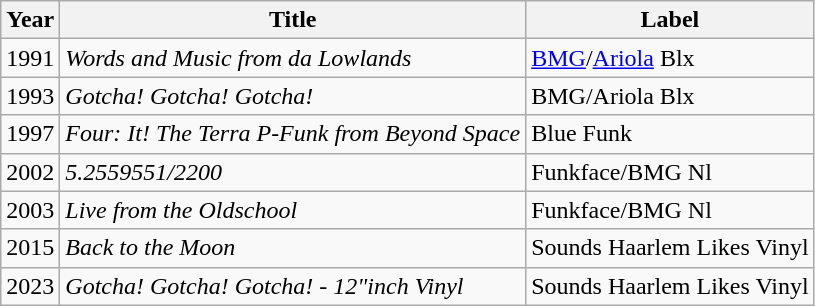<table class="wikitable">
<tr>
<th>Year</th>
<th>Title</th>
<th>Label</th>
</tr>
<tr>
<td>1991</td>
<td><em>Words and Music from da Lowlands</em></td>
<td><a href='#'>BMG</a>/<a href='#'>Ariola</a> Blx</td>
</tr>
<tr>
<td>1993</td>
<td><em>Gotcha! Gotcha! Gotcha!</em></td>
<td>BMG/Ariola Blx</td>
</tr>
<tr>
<td>1997</td>
<td><em>Four: It! The Terra P-Funk from Beyond Space</em></td>
<td>Blue Funk</td>
</tr>
<tr>
<td>2002</td>
<td><em>5.2559551/2200</em></td>
<td>Funkface/BMG Nl</td>
</tr>
<tr>
<td>2003</td>
<td><em>Live from the Oldschool</em></td>
<td>Funkface/BMG Nl</td>
</tr>
<tr>
<td>2015</td>
<td><em>Back to the Moon</em></td>
<td>Sounds Haarlem Likes Vinyl</td>
</tr>
<tr>
<td>2023</td>
<td><em>Gotcha! Gotcha! Gotcha! - 12"inch Vinyl</em></td>
<td>Sounds Haarlem Likes Vinyl</td>
</tr>
</table>
